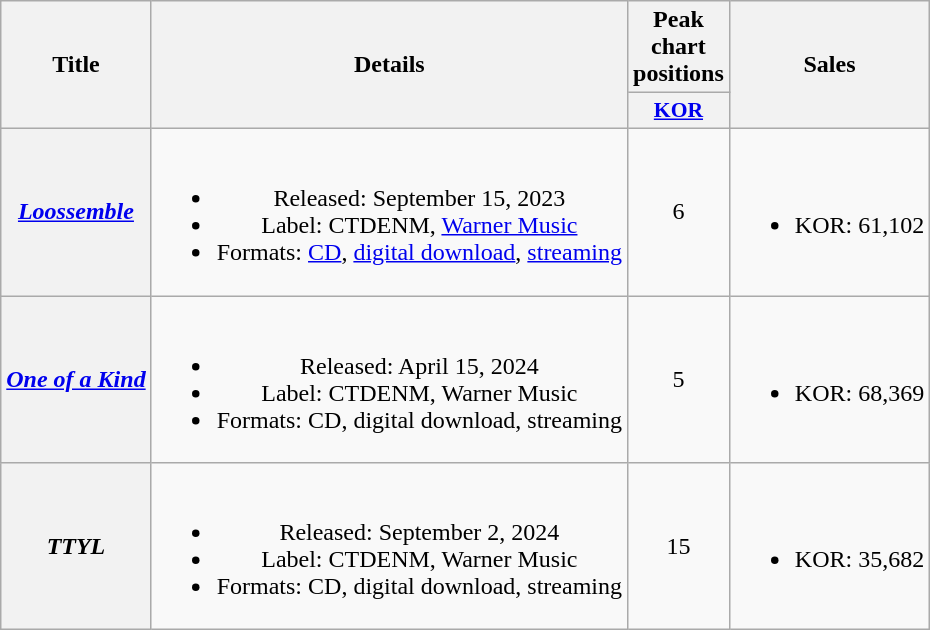<table class="wikitable plainrowheaders" style="text-align:center">
<tr>
<th scope="col" rowspan="2">Title</th>
<th scope="col" rowspan="2">Details</th>
<th scope="col">Peak chart positions</th>
<th scope="col" rowspan="2">Sales</th>
</tr>
<tr>
<th scope="col" style="font-size:90%; width:2.5em"><a href='#'>KOR</a><br></th>
</tr>
<tr>
<th scope="row"><em><a href='#'>Loossemble</a></em></th>
<td><br><ul><li>Released: September 15, 2023</li><li>Label: CTDENM, <a href='#'>Warner Music</a></li><li>Formats: <a href='#'>CD</a>, <a href='#'>digital download</a>, <a href='#'>streaming</a></li></ul></td>
<td>6</td>
<td><br><ul><li>KOR: 61,102</li></ul></td>
</tr>
<tr>
<th scope="row"><em><a href='#'>One of a Kind</a></em></th>
<td><br><ul><li>Released: April 15, 2024</li><li>Label: CTDENM, Warner Music</li><li>Formats: CD, digital download, streaming</li></ul></td>
<td>5</td>
<td><br><ul><li>KOR: 68,369</li></ul></td>
</tr>
<tr>
<th scope="row"><em>TTYL</em></th>
<td><br><ul><li>Released: September 2, 2024</li><li>Label: CTDENM, Warner Music</li><li>Formats: CD, digital download, streaming</li></ul></td>
<td>15</td>
<td><br><ul><li>KOR: 35,682</li></ul></td>
</tr>
</table>
